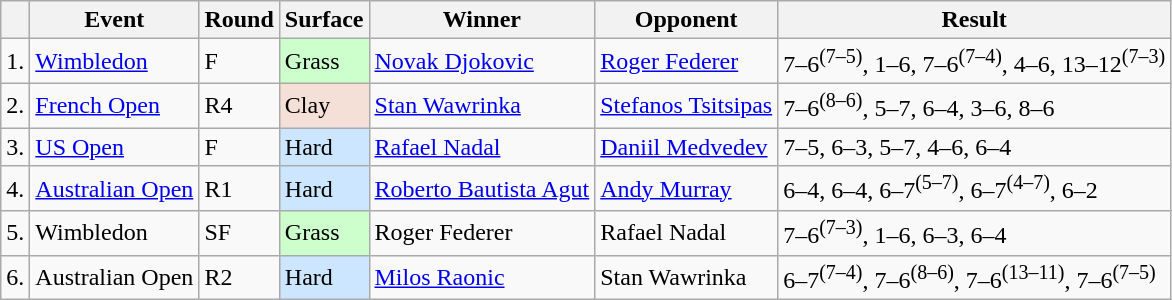<table class=wikitable>
<tr>
<th></th>
<th>Event</th>
<th>Round</th>
<th>Surface</th>
<th>Winner</th>
<th>Opponent</th>
<th>Result</th>
</tr>
<tr>
<td>1.</td>
<td><a href='#'>Wimbledon</a></td>
<td>F</td>
<td bgcolor=CCFFCC>Grass</td>
<td> <a href='#'>Novak Djokovic</a></td>
<td> <a href='#'>Roger Federer</a></td>
<td>7–6<sup>(7–5)</sup>, 1–6, 7–6<sup>(7–4)</sup>, 4–6, 13–12<sup>(7–3)</sup></td>
</tr>
<tr>
<td>2.</td>
<td><a href='#'>French Open</a></td>
<td>R4</td>
<td bgcolor=F4E0D7>Clay</td>
<td> <a href='#'>Stan Wawrinka</a></td>
<td> <a href='#'>Stefanos Tsitsipas</a></td>
<td>7–6<sup>(8–6)</sup>, 5–7, 6–4, 3–6, 8–6</td>
</tr>
<tr>
<td>3.</td>
<td><a href='#'>US Open</a></td>
<td>F</td>
<td bgcolor=CCE6FF>Hard</td>
<td> <a href='#'>Rafael Nadal</a></td>
<td> <a href='#'>Daniil Medvedev</a></td>
<td>7–5, 6–3, 5–7, 4–6, 6–4</td>
</tr>
<tr>
<td>4.</td>
<td><a href='#'>Australian Open</a></td>
<td>R1</td>
<td bgcolor=CCE6FF>Hard</td>
<td> <a href='#'>Roberto Bautista Agut</a></td>
<td> <a href='#'>Andy Murray</a></td>
<td>6–4, 6–4, 6–7<sup>(5–7)</sup>, 6–7<sup>(4–7)</sup>, 6–2</td>
</tr>
<tr>
<td>5.</td>
<td>Wimbledon</td>
<td>SF</td>
<td bgcolor=CCFFCC>Grass</td>
<td> Roger Federer</td>
<td> Rafael Nadal</td>
<td>7–6<sup>(7–3)</sup>, 1–6, 6–3, 6–4</td>
</tr>
<tr>
<td>6.</td>
<td>Australian Open</td>
<td>R2</td>
<td bgcolor=CCE6FF>Hard</td>
<td> <a href='#'>Milos Raonic</a></td>
<td> Stan Wawrinka</td>
<td>6–7<sup>(7–4)</sup>, 7–6<sup>(8–6)</sup>, 7–6<sup>(13–11)</sup>, 7–6<sup>(7–5)</sup></td>
</tr>
</table>
